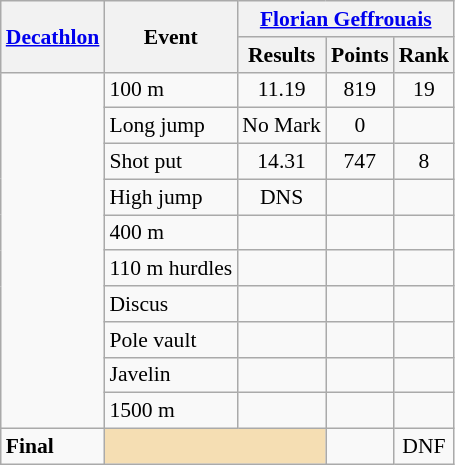<table class=wikitable style="font-size:90%">
<tr>
<th rowspan="2"><a href='#'>Decathlon</a></th>
<th rowspan="2">Event</th>
<th colspan="3"><a href='#'>Florian Geffrouais</a></th>
</tr>
<tr>
<th>Results</th>
<th>Points</th>
<th>Rank</th>
</tr>
<tr>
<td rowspan="10"></td>
<td>100 m</td>
<td align=center>11.19</td>
<td align=center>819</td>
<td align=center>19</td>
</tr>
<tr>
<td>Long jump</td>
<td align=center>No Mark</td>
<td align=center>0</td>
<td align=center></td>
</tr>
<tr>
<td>Shot put</td>
<td align=center>14.31</td>
<td align=center>747</td>
<td align=center>8</td>
</tr>
<tr>
<td>High jump</td>
<td align=center>DNS</td>
<td align=center></td>
<td align=center></td>
</tr>
<tr>
<td>400 m</td>
<td align=center></td>
<td align=center></td>
<td align=center></td>
</tr>
<tr>
<td>110 m hurdles</td>
<td align=center></td>
<td align=center></td>
<td align=center></td>
</tr>
<tr>
<td>Discus</td>
<td align=center></td>
<td align=center></td>
<td align=center></td>
</tr>
<tr>
<td>Pole vault</td>
<td align=center></td>
<td align=center></td>
<td align=center></td>
</tr>
<tr>
<td>Javelin</td>
<td align=center></td>
<td align=center></td>
<td align=center></td>
</tr>
<tr>
<td>1500 m</td>
<td align=center></td>
<td align=center></td>
<td align=center></td>
</tr>
<tr>
<td><strong>Final</strong></td>
<td colspan="2" bgcolor="wheat"></td>
<td align=center></td>
<td align=center>DNF</td>
</tr>
</table>
